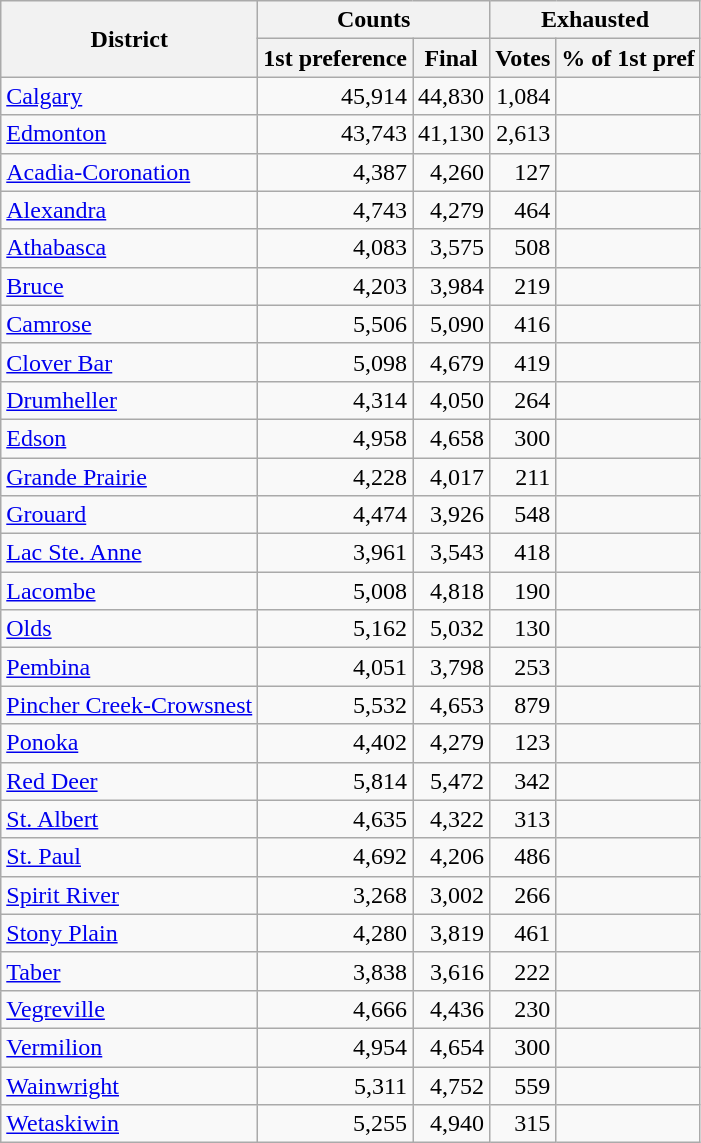<table class="wikitable" style="text-align:right;">
<tr>
<th rowspan="2">District</th>
<th colspan="2">Counts</th>
<th colspan="3">Exhausted</th>
</tr>
<tr>
<th>1st preference</th>
<th>Final</th>
<th>Votes</th>
<th colspan="2">% of 1st pref</th>
</tr>
<tr>
<td style="text-align:left;"><a href='#'>Calgary</a></td>
<td>45,914</td>
<td>44,830</td>
<td>1,084</td>
<td></td>
</tr>
<tr>
<td style="text-align:left;"><a href='#'>Edmonton</a></td>
<td>43,743</td>
<td>41,130</td>
<td>2,613</td>
<td></td>
</tr>
<tr>
<td style="text-align:left;"><a href='#'>Acadia-Coronation</a></td>
<td>4,387</td>
<td>4,260</td>
<td>127</td>
<td></td>
</tr>
<tr>
<td style="text-align:left;"><a href='#'>Alexandra</a></td>
<td>4,743</td>
<td>4,279</td>
<td>464</td>
<td></td>
</tr>
<tr>
<td style="text-align:left;"><a href='#'>Athabasca</a></td>
<td>4,083</td>
<td>3,575</td>
<td>508</td>
<td></td>
</tr>
<tr>
<td style="text-align:left;"><a href='#'>Bruce</a></td>
<td>4,203</td>
<td>3,984</td>
<td>219</td>
<td></td>
</tr>
<tr>
<td style="text-align:left;"><a href='#'>Camrose</a></td>
<td>5,506</td>
<td>5,090</td>
<td>416</td>
<td></td>
</tr>
<tr>
<td style="text-align:left;"><a href='#'>Clover Bar</a></td>
<td>5,098</td>
<td>4,679</td>
<td>419</td>
<td></td>
</tr>
<tr>
<td style="text-align:left;"><a href='#'>Drumheller</a></td>
<td>4,314</td>
<td>4,050</td>
<td>264</td>
<td></td>
</tr>
<tr>
<td style="text-align:left;"><a href='#'>Edson</a></td>
<td>4,958</td>
<td>4,658</td>
<td>300</td>
<td></td>
</tr>
<tr>
<td style="text-align:left;"><a href='#'>Grande Prairie</a></td>
<td>4,228</td>
<td>4,017</td>
<td>211</td>
<td></td>
</tr>
<tr>
<td style="text-align:left;"><a href='#'>Grouard</a></td>
<td>4,474</td>
<td>3,926</td>
<td>548</td>
<td></td>
</tr>
<tr>
<td style="text-align:left;"><a href='#'>Lac Ste. Anne</a></td>
<td>3,961</td>
<td>3,543</td>
<td>418</td>
<td></td>
</tr>
<tr>
<td style="text-align:left;"><a href='#'>Lacombe</a></td>
<td>5,008</td>
<td>4,818</td>
<td>190</td>
<td></td>
</tr>
<tr>
<td style="text-align:left;"><a href='#'>Olds</a></td>
<td>5,162</td>
<td>5,032</td>
<td>130</td>
<td></td>
</tr>
<tr>
<td style="text-align:left;"><a href='#'>Pembina</a></td>
<td>4,051</td>
<td>3,798</td>
<td>253</td>
<td></td>
</tr>
<tr>
<td style="text-align:left;"><a href='#'>Pincher Creek-Crowsnest</a></td>
<td>5,532</td>
<td>4,653</td>
<td>879</td>
<td></td>
</tr>
<tr>
<td style="text-align:left;"><a href='#'>Ponoka</a></td>
<td>4,402</td>
<td>4,279</td>
<td>123</td>
<td></td>
</tr>
<tr>
<td style="text-align:left;"><a href='#'>Red Deer</a></td>
<td>5,814</td>
<td>5,472</td>
<td>342</td>
<td></td>
</tr>
<tr>
<td style="text-align:left;"><a href='#'>St. Albert</a></td>
<td>4,635</td>
<td>4,322</td>
<td>313</td>
<td></td>
</tr>
<tr>
<td style="text-align:left;"><a href='#'>St. Paul</a></td>
<td>4,692</td>
<td>4,206</td>
<td>486</td>
<td></td>
</tr>
<tr>
<td style="text-align:left;"><a href='#'>Spirit River</a></td>
<td>3,268</td>
<td>3,002</td>
<td>266</td>
<td></td>
</tr>
<tr>
<td style="text-align:left;"><a href='#'>Stony Plain</a></td>
<td>4,280</td>
<td>3,819</td>
<td>461</td>
<td></td>
</tr>
<tr>
<td style="text-align:left;"><a href='#'>Taber</a></td>
<td>3,838</td>
<td>3,616</td>
<td>222</td>
<td></td>
</tr>
<tr>
<td style="text-align:left;"><a href='#'>Vegreville</a></td>
<td>4,666</td>
<td>4,436</td>
<td>230</td>
<td></td>
</tr>
<tr>
<td style="text-align:left;"><a href='#'>Vermilion</a></td>
<td>4,954</td>
<td>4,654</td>
<td>300</td>
<td></td>
</tr>
<tr>
<td style="text-align:left;"><a href='#'>Wainwright</a></td>
<td>5,311</td>
<td>4,752</td>
<td>559</td>
<td></td>
</tr>
<tr>
<td style="text-align:left;"><a href='#'>Wetaskiwin</a></td>
<td>5,255</td>
<td>4,940</td>
<td>315</td>
<td></td>
</tr>
</table>
